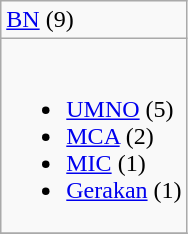<table class="wikitable">
<tr>
<td> <a href='#'>BN</a> (9)</td>
</tr>
<tr>
<td><br><ul><li> <a href='#'>UMNO</a> (5)</li><li> <a href='#'>MCA</a> (2)</li><li> <a href='#'>MIC</a> (1)</li><li> <a href='#'>Gerakan</a> (1)</li></ul></td>
</tr>
<tr>
</tr>
</table>
